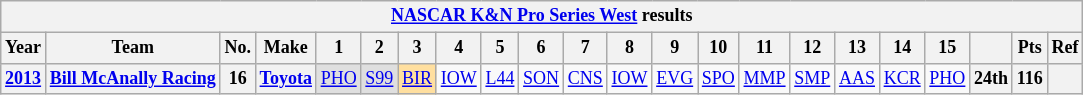<table class="wikitable" style="text-align:center; font-size:75%">
<tr>
<th colspan=23><a href='#'>NASCAR K&N Pro Series West</a> results</th>
</tr>
<tr>
<th>Year</th>
<th>Team</th>
<th>No.</th>
<th>Make</th>
<th>1</th>
<th>2</th>
<th>3</th>
<th>4</th>
<th>5</th>
<th>6</th>
<th>7</th>
<th>8</th>
<th>9</th>
<th>10</th>
<th>11</th>
<th>12</th>
<th>13</th>
<th>14</th>
<th>15</th>
<th></th>
<th>Pts</th>
<th>Ref</th>
</tr>
<tr>
<th><a href='#'>2013</a></th>
<th><a href='#'>Bill McAnally Racing</a></th>
<th>16</th>
<th><a href='#'>Toyota</a></th>
<td style="background:#DFDFDF;"><a href='#'>PHO</a><br></td>
<td style="background:#DFDFDF;"><a href='#'>S99</a><br></td>
<td style="background:#FFDF9F;"><a href='#'>BIR</a><br></td>
<td><a href='#'>IOW</a></td>
<td><a href='#'>L44</a></td>
<td><a href='#'>SON</a></td>
<td><a href='#'>CNS</a></td>
<td><a href='#'>IOW</a></td>
<td><a href='#'>EVG</a></td>
<td><a href='#'>SPO</a></td>
<td><a href='#'>MMP</a></td>
<td><a href='#'>SMP</a></td>
<td><a href='#'>AAS</a></td>
<td><a href='#'>KCR</a></td>
<td><a href='#'>PHO</a></td>
<th>24th</th>
<th>116</th>
<th></th>
</tr>
</table>
